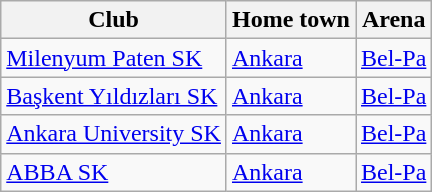<table class="wikitable">
<tr>
<th>Club</th>
<th>Home town</th>
<th>Arena</th>
</tr>
<tr>
<td><a href='#'>Milenyum Paten SK</a></td>
<td><a href='#'>Ankara</a></td>
<td><a href='#'>Bel-Pa</a></td>
</tr>
<tr>
<td><a href='#'>Başkent Yıldızları SK</a></td>
<td><a href='#'>Ankara</a></td>
<td><a href='#'>Bel-Pa</a></td>
</tr>
<tr>
<td><a href='#'>Ankara University SK</a></td>
<td><a href='#'>Ankara</a></td>
<td><a href='#'>Bel-Pa</a></td>
</tr>
<tr>
<td><a href='#'>ABBA SK</a></td>
<td><a href='#'>Ankara</a></td>
<td><a href='#'>Bel-Pa</a></td>
</tr>
</table>
